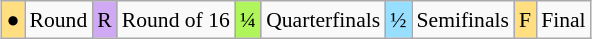<table class="wikitable" style="margin:0.5em auto; font-size:90%; line-height:1.25em; text-align:center;">
<tr>
<td bgcolor="#FFDF80" align=center>●</td>
<td>Round</td>
<td bgcolor="#D0A9F5" align=center>R</td>
<td>Round of 16</td>
<td bgcolor="#AFF55B" align=center>¼</td>
<td>Quarterfinals</td>
<td bgcolor="#97DEFF" align=center>½</td>
<td>Semifinals</td>
<td bgcolor="#FFDF80" align=center>F</td>
<td>Final</td>
</tr>
</table>
